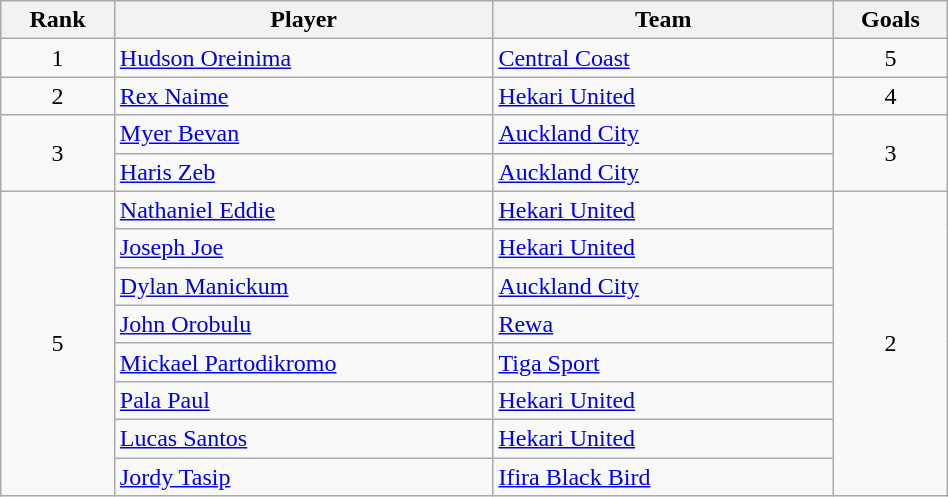<table class="wikitable" style="text-align:center; width:50%;">
<tr>
<th style="width:12%;">Rank</th>
<th style="width:40%;">Player</th>
<th style="width:36%;">Team</th>
<th style="width:12%;">Goals</th>
</tr>
<tr>
<td>1</td>
<td align=left> <a href='#'>Hudson Oreinima</a></td>
<td align=left> <a href='#'>Central Coast</a></td>
<td>5</td>
</tr>
<tr>
<td>2</td>
<td align=left> <a href='#'>Rex Naime</a></td>
<td align=left> <a href='#'>Hekari United</a></td>
<td>4</td>
</tr>
<tr>
<td rowspan=2>3</td>
<td align=left> <a href='#'>Myer Bevan</a></td>
<td align=left> <a href='#'>Auckland City</a></td>
<td rowspan=2>3</td>
</tr>
<tr>
<td align=left> <a href='#'>Haris Zeb</a></td>
<td align=left> <a href='#'>Auckland City</a></td>
</tr>
<tr>
<td rowspan=8>5</td>
<td align=left> <a href='#'>Nathaniel Eddie</a></td>
<td align=left> <a href='#'>Hekari United</a></td>
<td rowspan=8>2</td>
</tr>
<tr>
<td align=left> <a href='#'>Joseph Joe</a></td>
<td align=left> <a href='#'>Hekari United</a></td>
</tr>
<tr>
<td align=left> <a href='#'>Dylan Manickum</a></td>
<td align=left> <a href='#'>Auckland City</a></td>
</tr>
<tr>
<td align=left> <a href='#'>John Orobulu</a></td>
<td align=left> <a href='#'>Rewa</a></td>
</tr>
<tr>
<td align=left> <a href='#'>Mickael Partodikromo</a></td>
<td align=left> <a href='#'>Tiga Sport</a></td>
</tr>
<tr>
<td align=left> <a href='#'>Pala Paul</a></td>
<td align=left> <a href='#'>Hekari United</a></td>
</tr>
<tr>
<td align=left> <a href='#'>Lucas Santos</a></td>
<td align=left> <a href='#'>Hekari United</a></td>
</tr>
<tr>
<td align=left> <a href='#'>Jordy Tasip</a></td>
<td align=left> <a href='#'>Ifira Black Bird</a></td>
</tr>
</table>
